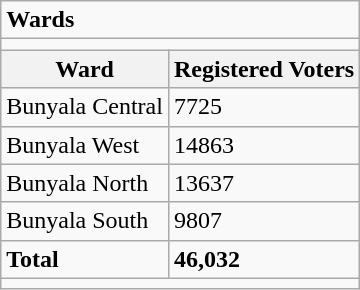<table class="wikitable">
<tr>
<td colspan="2"><strong>Wards</strong></td>
</tr>
<tr>
<td colspan="2"></td>
</tr>
<tr>
<th>Ward</th>
<th>Registered Voters</th>
</tr>
<tr>
<td>Bunyala Central</td>
<td>7725</td>
</tr>
<tr>
<td>Bunyala West</td>
<td>14863</td>
</tr>
<tr>
<td>Bunyala North</td>
<td>13637</td>
</tr>
<tr>
<td>Bunyala South</td>
<td>9807</td>
</tr>
<tr>
<td><strong>Total</strong></td>
<td><strong>46,032</strong></td>
</tr>
<tr>
<td colspan="2"></td>
</tr>
</table>
